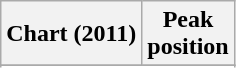<table class="wikitable sortable plainrowheaders">
<tr>
<th scope="col">Chart (2011)</th>
<th scope="col">Peak<br>position</th>
</tr>
<tr>
</tr>
<tr>
</tr>
</table>
